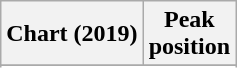<table class="wikitable sortable plainrowheaders" style="text-align:center">
<tr>
<th scope="col">Chart (2019)</th>
<th scope="col">Peak<br>position</th>
</tr>
<tr>
</tr>
<tr>
</tr>
</table>
